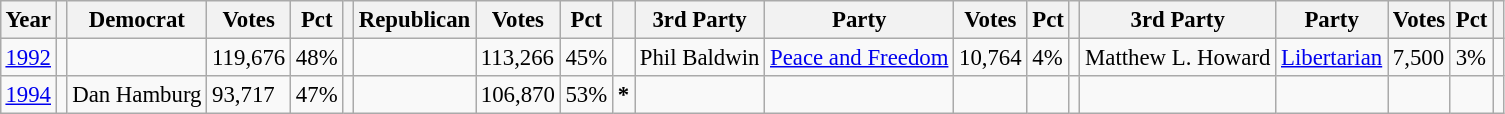<table class="wikitable" style="margin:0.5em ; font-size:95%">
<tr>
<th>Year</th>
<th></th>
<th>Democrat</th>
<th>Votes</th>
<th>Pct</th>
<th></th>
<th>Republican</th>
<th>Votes</th>
<th>Pct</th>
<th></th>
<th>3rd Party</th>
<th>Party</th>
<th>Votes</th>
<th>Pct</th>
<th></th>
<th>3rd Party</th>
<th>Party</th>
<th>Votes</th>
<th>Pct</th>
<th></th>
</tr>
<tr>
<td><a href='#'>1992</a></td>
<td></td>
<td></td>
<td>119,676</td>
<td>48%</td>
<td></td>
<td></td>
<td>113,266</td>
<td>45%</td>
<td></td>
<td>Phil Baldwin</td>
<td><a href='#'>Peace and Freedom</a></td>
<td>10,764</td>
<td>4%</td>
<td></td>
<td>Matthew L. Howard</td>
<td><a href='#'>Libertarian</a></td>
<td>7,500</td>
<td>3%</td>
<td></td>
</tr>
<tr>
<td><a href='#'>1994</a></td>
<td></td>
<td>Dan Hamburg</td>
<td>93,717</td>
<td>47%</td>
<td></td>
<td></td>
<td>106,870</td>
<td>53%</td>
<td><strong>*</strong></td>
<td></td>
<td></td>
<td></td>
<td></td>
<td></td>
<td></td>
<td></td>
<td></td>
<td></td>
<td></td>
</tr>
</table>
